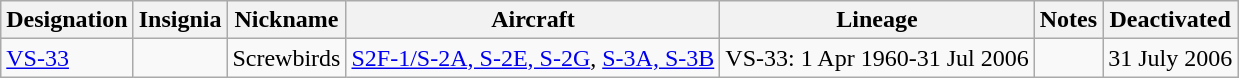<table class="wikitable">
<tr>
<th>Designation</th>
<th>Insignia</th>
<th>Nickname</th>
<th>Aircraft</th>
<th>Lineage</th>
<th>Notes</th>
<th>Deactivated</th>
</tr>
<tr>
<td><a href='#'>VS-33</a></td>
<td></td>
<td>Screwbirds</td>
<td><a href='#'>S2F-1/S-2A, S-2E, S-2G</a>, <a href='#'>S-3A, S-3B</a></td>
<td style="white-space: nowrap;">VS-33: 1 Apr 1960-31 Jul 2006</td>
<td></td>
<td>31 July 2006</td>
</tr>
</table>
